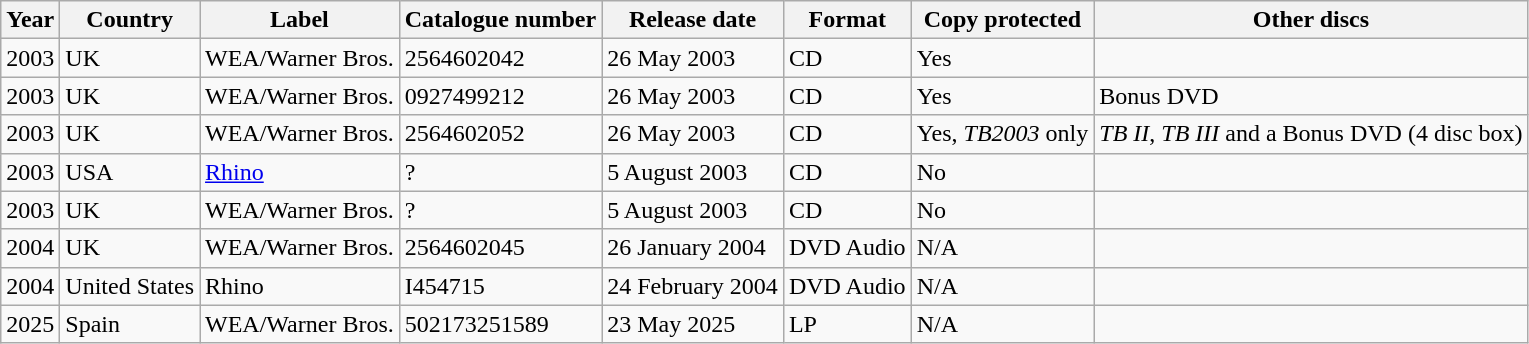<table class="wikitable" border="1">
<tr>
<th>Year</th>
<th>Country</th>
<th>Label</th>
<th>Catalogue number</th>
<th>Release date</th>
<th>Format</th>
<th>Copy protected</th>
<th>Other discs</th>
</tr>
<tr>
<td>2003</td>
<td>UK</td>
<td>WEA/Warner Bros.</td>
<td>2564602042</td>
<td>26 May 2003</td>
<td>CD</td>
<td>Yes</td>
<td></td>
</tr>
<tr>
<td>2003</td>
<td>UK</td>
<td>WEA/Warner Bros.</td>
<td>0927499212</td>
<td>26 May 2003</td>
<td>CD</td>
<td>Yes</td>
<td>Bonus DVD</td>
</tr>
<tr>
<td>2003</td>
<td>UK</td>
<td>WEA/Warner Bros.</td>
<td>2564602052</td>
<td>26 May 2003</td>
<td>CD</td>
<td>Yes, <em>TB2003</em> only</td>
<td><em>TB II</em>, <em>TB III</em> and a Bonus DVD (4 disc box)</td>
</tr>
<tr>
<td>2003</td>
<td>USA</td>
<td><a href='#'>Rhino</a></td>
<td>?</td>
<td>5 August 2003</td>
<td>CD</td>
<td>No</td>
<td></td>
</tr>
<tr>
<td>2003</td>
<td>UK</td>
<td>WEA/Warner Bros.</td>
<td>?</td>
<td>5 August 2003</td>
<td>CD</td>
<td>No</td>
<td></td>
</tr>
<tr>
<td>2004</td>
<td>UK</td>
<td>WEA/Warner Bros.</td>
<td>2564602045</td>
<td>26 January 2004</td>
<td>DVD Audio</td>
<td>N/A</td>
<td></td>
</tr>
<tr>
<td>2004</td>
<td>United States</td>
<td>Rhino</td>
<td>I454715</td>
<td>24 February 2004</td>
<td>DVD Audio</td>
<td>N/A</td>
<td></td>
</tr>
<tr>
<td>2025</td>
<td>Spain</td>
<td>WEA/Warner Bros.</td>
<td>502173251589</td>
<td>23 May 2025</td>
<td>LP</td>
<td>N/A</td>
<td></td>
</tr>
</table>
